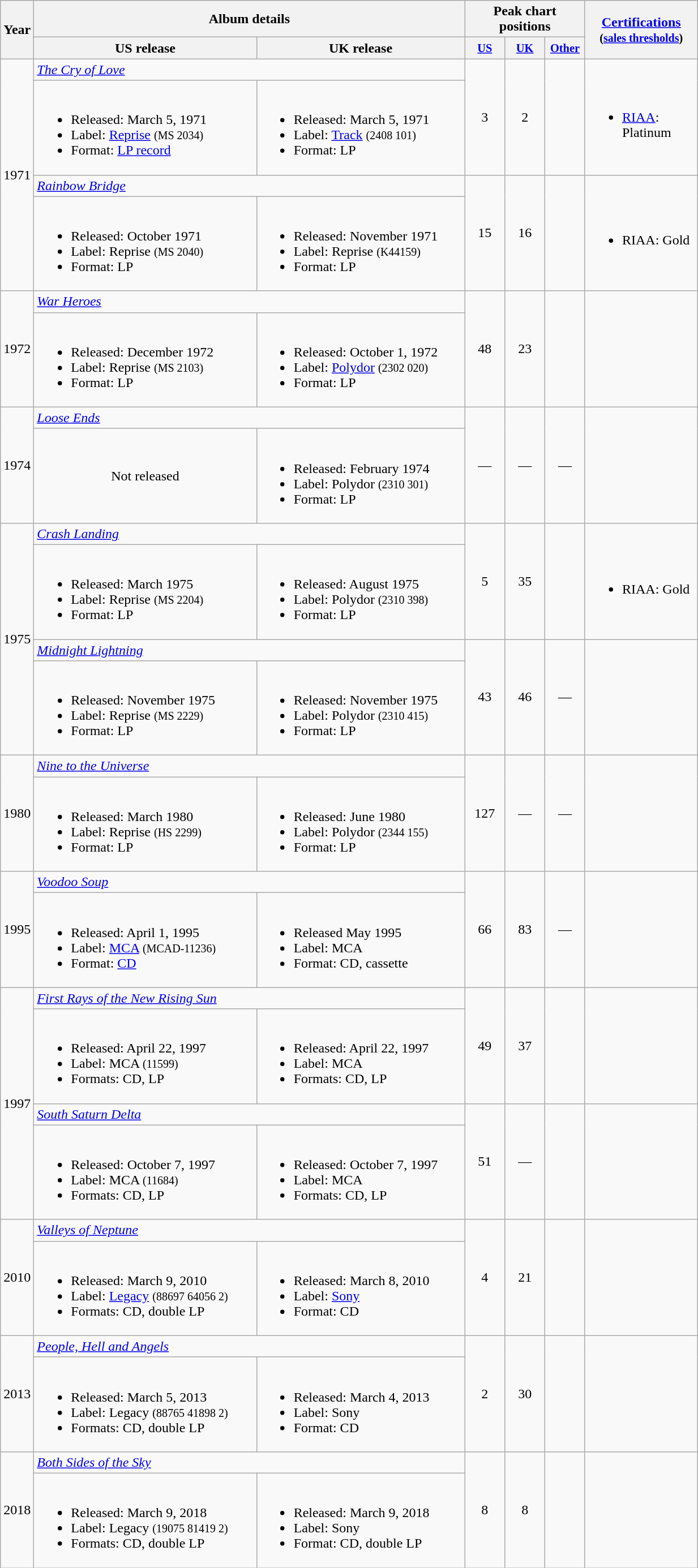<table class="wikitable">
<tr>
<th rowspan="3">Year</th>
<th rowspan="2" colspan="2" style="width:500px;">Album details</th>
<th colspan="3">Peak chart positions</th>
<th rowspan="3" style="width:125px;"><a href='#'>Certifications</a><br><small>(<a href='#'>sales thresholds</a>)</small></th>
</tr>
<tr>
<th style="width:3em;font-size:85%" rowspan="2"><a href='#'>US</a><br></th>
<th style="width:3em;font-size:85%" rowspan="2"><a href='#'>UK</a><br></th>
<th style="width:3em;font-size:85%" rowspan="2"><a href='#'>Other</a><br></th>
</tr>
<tr>
<th>US release</th>
<th>UK release</th>
</tr>
<tr>
<td rowspan="4">1971</td>
<td colspan="2"><em><a href='#'>The Cry of Love</a></em></td>
<td style="text-align:center;" rowspan="2">3</td>
<td style="text-align:center;" rowspan="2">2</td>
<td style="text-align:center;" rowspan="2"></td>
<td rowspan="2"><br><ul><li><a href='#'>RIAA</a>: Platinum</li></ul></td>
</tr>
<tr>
<td><br><ul><li>Released: March 5, 1971</li><li>Label: <a href='#'>Reprise</a> <small>(MS 2034)</small></li><li>Format: <a href='#'>LP record</a></li></ul></td>
<td><br><ul><li>Released: March 5, 1971</li><li>Label: <a href='#'>Track</a> <small>(2408 101)</small></li><li>Format: LP</li></ul></td>
</tr>
<tr>
<td colspan="2"><em><a href='#'>Rainbow Bridge</a></em></td>
<td style="text-align:center;" rowspan="2">15</td>
<td style="text-align:center;" rowspan="2">16</td>
<td style="text-align:center;" rowspan="2"></td>
<td rowspan="2"><br><ul><li>RIAA: Gold</li></ul></td>
</tr>
<tr>
<td><br><ul><li>Released: October 1971</li><li>Label: Reprise <small>(MS 2040)</small></li><li>Format: LP</li></ul></td>
<td><br><ul><li>Released: November 1971</li><li>Label: Reprise <small>(K44159)</small></li><li>Format: LP</li></ul></td>
</tr>
<tr>
<td rowspan="2">1972</td>
<td colspan="2"><em><a href='#'>War Heroes</a></em></td>
<td style="text-align:center;" rowspan="2">48</td>
<td style="text-align:center;" rowspan="2">23</td>
<td style="text-align:center;" rowspan="2"></td>
<td rowspan="2"></td>
</tr>
<tr>
<td><br><ul><li>Released: December 1972</li><li>Label: Reprise <small>(MS 2103)</small></li><li>Format: LP</li></ul></td>
<td><br><ul><li>Released: October 1, 1972</li><li>Label: <a href='#'>Polydor</a> <small>(2302 020)</small></li><li>Format: LP</li></ul></td>
</tr>
<tr>
<td rowspan="2">1974</td>
<td colspan="2"><em><a href='#'>Loose Ends</a></em></td>
<td style="text-align:center;" rowspan="2">—</td>
<td style="text-align:center;" rowspan="2">—</td>
<td style="text-align:center;" rowspan="2">—</td>
<td rowspan="2"></td>
</tr>
<tr>
<td style="text-align:center;">Not released</td>
<td><br><ul><li>Released: February 1974</li><li>Label: Polydor <small>(2310 301)</small></li><li>Format: LP</li></ul></td>
</tr>
<tr>
<td rowspan="4">1975</td>
<td colspan="2"><em><a href='#'>Crash Landing</a></em></td>
<td style="text-align:center;" rowspan="2">5</td>
<td style="text-align:center;" rowspan="2">35</td>
<td style="text-align:center;" rowspan="2"></td>
<td rowspan="2"><br><ul><li>RIAA: Gold</li></ul></td>
</tr>
<tr>
<td><br><ul><li>Released: March 1975</li><li>Label: Reprise <small>(MS 2204)</small></li><li>Format: LP</li></ul></td>
<td><br><ul><li>Released: August 1975</li><li>Label: Polydor <small>(2310 398)</small></li><li>Format: LP</li></ul></td>
</tr>
<tr>
<td colspan="2"><em><a href='#'>Midnight Lightning</a></em></td>
<td style="text-align:center;" rowspan="2">43</td>
<td style="text-align:center;" rowspan="2">46</td>
<td style="text-align:center;" rowspan="2">—</td>
<td rowspan="2"></td>
</tr>
<tr>
<td><br><ul><li>Released: November 1975</li><li>Label: Reprise <small>(MS 2229)</small></li><li>Format: LP</li></ul></td>
<td><br><ul><li>Released: November 1975</li><li>Label: Polydor <small>(2310 415)</small></li><li>Format: LP</li></ul></td>
</tr>
<tr>
<td rowspan="2">1980</td>
<td colspan="2"><em><a href='#'>Nine to the Universe</a></em></td>
<td style="text-align:center;" rowspan="2">127</td>
<td style="text-align:center;" rowspan="2">—</td>
<td style="text-align:center;" rowspan="2">—</td>
<td rowspan="2"></td>
</tr>
<tr>
<td><br><ul><li>Released: March 1980</li><li>Label: Reprise <small>(HS 2299)</small></li><li>Format: LP</li></ul></td>
<td><br><ul><li>Released: June 1980</li><li>Label: Polydor <small>(2344 155)</small></li><li>Format: LP</li></ul></td>
</tr>
<tr>
<td rowspan="2">1995</td>
<td colspan="2"><em><a href='#'>Voodoo Soup</a></em></td>
<td style="text-align:center;" rowspan="2">66</td>
<td style="text-align:center;" rowspan="2">83</td>
<td style="text-align:center;" rowspan="2">—</td>
<td rowspan="2"></td>
</tr>
<tr>
<td><br><ul><li>Released: April 1, 1995</li><li>Label: <a href='#'>MCA</a> <small>(MCAD-11236)</small></li><li>Format: <a href='#'>CD</a></li></ul></td>
<td><br><ul><li>Released May 1995</li><li>Label: MCA</li><li>Format: CD, cassette</li></ul></td>
</tr>
<tr>
<td rowspan="4">1997</td>
<td colspan="2"><em><a href='#'>First Rays of the New Rising Sun</a></em></td>
<td style="text-align:center;" rowspan="2">49</td>
<td style="text-align:center;" rowspan="2">37</td>
<td style="text-align:center;" rowspan="2"></td>
<td rowspan="2"></td>
</tr>
<tr>
<td><br><ul><li>Released: April 22, 1997</li><li>Label: MCA <small> (11599)</small></li><li>Formats: CD, LP</li></ul></td>
<td><br><ul><li>Released: April 22, 1997</li><li>Label: MCA</li><li>Formats: CD, LP</li></ul></td>
</tr>
<tr>
<td colspan="2"><em><a href='#'>South Saturn Delta</a></em></td>
<td style="text-align:center;" rowspan="2">51</td>
<td style="text-align:center;" rowspan="2">—</td>
<td style="text-align:center;" rowspan="2"></td>
<td rowspan="2"></td>
</tr>
<tr>
<td><br><ul><li>Released: October 7, 1997</li><li>Label: MCA <small>(11684)</small></li><li>Formats: CD, LP</li></ul></td>
<td><br><ul><li>Released: October 7, 1997</li><li>Label: MCA</li><li>Formats: CD, LP</li></ul></td>
</tr>
<tr>
<td rowspan="2">2010</td>
<td colspan="2"><em><a href='#'>Valleys of Neptune</a></em></td>
<td style="text-align:center;" rowspan="2">4</td>
<td style="text-align:center;" rowspan="2">21</td>
<td style="text-align:center;" rowspan="2"></td>
<td rowspan="2"></td>
</tr>
<tr>
<td><br><ul><li>Released: March 9, 2010</li><li>Label: <a href='#'>Legacy</a> <small>(88697 64056 2)</small></li><li>Formats: CD, double LP</li></ul></td>
<td><br><ul><li>Released: March 8, 2010</li><li>Label: <a href='#'>Sony</a></li><li>Format: CD</li></ul></td>
</tr>
<tr>
<td rowspan="2">2013</td>
<td colspan="2"><em><a href='#'>People, Hell and Angels</a></em></td>
<td style="text-align:center;" rowspan="2">2</td>
<td style="text-align:center;" rowspan="2">30</td>
<td style="text-align:center;" rowspan="2"></td>
<td rowspan="2"></td>
</tr>
<tr>
<td><br><ul><li>Released: March 5, 2013</li><li>Label: Legacy <small>(88765 41898 2)</small></li><li>Formats: CD, double LP</li></ul></td>
<td><br><ul><li>Released: March 4, 2013</li><li>Label: Sony</li><li>Format: CD</li></ul></td>
</tr>
<tr>
<td rowspan="2">2018</td>
<td colspan="2"><em><a href='#'>Both Sides of the Sky</a></em></td>
<td style="text-align:center;" rowspan="2">8</td>
<td style="text-align:center;" rowspan="2">8</td>
<td style="text-align:center;" rowspan="2"></td>
<td rowspan="2"></td>
</tr>
<tr>
<td><br><ul><li>Released: March 9, 2018</li><li>Label: Legacy <small>(19075 81419 2)</small></li><li>Formats: CD, double LP</li></ul></td>
<td><br><ul><li>Released: March 9, 2018</li><li>Label: Sony</li><li>Format: CD, double LP</li></ul></td>
</tr>
</table>
